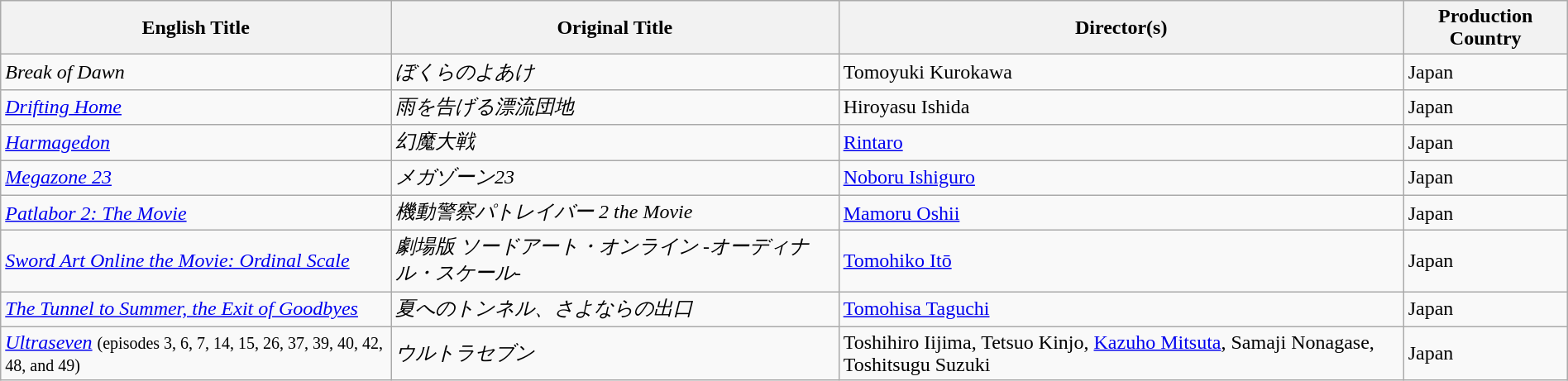<table class="sortable wikitable" style="width:100%; margin-bottom:4px">
<tr>
<th>English Title</th>
<th>Original Title</th>
<th>Director(s)</th>
<th>Production Country</th>
</tr>
<tr>
<td><em>Break of Dawn</em></td>
<td><em>ぼくらのよあけ</em></td>
<td>Tomoyuki Kurokawa</td>
<td>Japan</td>
</tr>
<tr>
<td><em><a href='#'>Drifting Home</a></em></td>
<td><em>雨を告げる漂流団地</em></td>
<td>Hiroyasu Ishida</td>
<td>Japan</td>
</tr>
<tr>
<td><em><a href='#'>Harmagedon</a></em></td>
<td><em>幻魔大戦</em></td>
<td><a href='#'>Rintaro</a></td>
<td>Japan</td>
</tr>
<tr>
<td><em><a href='#'>Megazone 23</a></em></td>
<td><em>メガゾーン23</em></td>
<td><a href='#'>Noboru Ishiguro</a></td>
<td>Japan</td>
</tr>
<tr>
<td><em><a href='#'>Patlabor 2: The Movie</a></em></td>
<td><em>機動警察パトレイバー 2 the Movie</em></td>
<td><a href='#'>Mamoru Oshii</a></td>
<td>Japan</td>
</tr>
<tr>
<td><em><a href='#'>Sword Art Online the Movie: Ordinal Scale</a></em></td>
<td><em>劇場版 ソードアート・オンライン -オーディナル・スケール-</em></td>
<td><a href='#'>Tomohiko Itō</a></td>
<td>Japan</td>
</tr>
<tr>
<td><em><a href='#'>The Tunnel to Summer, the Exit of Goodbyes</a></em></td>
<td><em>夏へのトンネル、さよならの出口</em></td>
<td><a href='#'>Tomohisa Taguchi</a></td>
<td>Japan</td>
</tr>
<tr>
<td><em><a href='#'>Ultraseven</a></em> <small>(episodes 3, 6, 7, 14, 15, 26, 37, 39, 40, 42, 48, and 49)</small></td>
<td><em>ウルトラセブン</em></td>
<td>Toshihiro Iijima, Tetsuo Kinjo, <a href='#'>Kazuho Mitsuta</a>, Samaji Nonagase, Toshitsugu Suzuki</td>
<td>Japan</td>
</tr>
</table>
